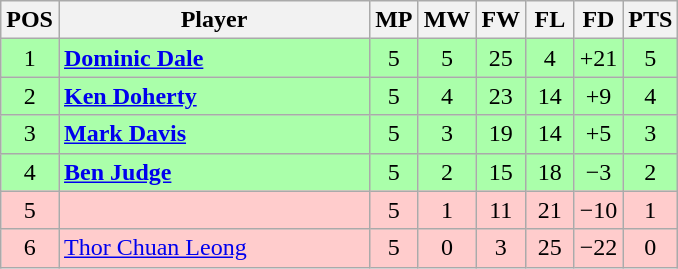<table class="wikitable" style="text-align: center;">
<tr>
<th width=25>POS</th>
<th width=200>Player</th>
<th width=25>MP</th>
<th width=25>MW</th>
<th width=25>FW</th>
<th width=25>FL</th>
<th width=25>FD</th>
<th width=25>PTS</th>
</tr>
<tr style="background:#aaffaa;">
<td>1</td>
<td style="text-align:left;"> <strong><a href='#'>Dominic Dale</a></strong></td>
<td>5</td>
<td>5</td>
<td>25</td>
<td>4</td>
<td>+21</td>
<td>5</td>
</tr>
<tr style="background:#aaffaa;">
<td>2</td>
<td style="text-align:left;"> <strong><a href='#'>Ken Doherty</a></strong></td>
<td>5</td>
<td>4</td>
<td>23</td>
<td>14</td>
<td>+9</td>
<td>4</td>
</tr>
<tr style="background:#aaffaa;">
<td>3</td>
<td style="text-align:left;"> <strong><a href='#'>Mark Davis</a></strong></td>
<td>5</td>
<td>3</td>
<td>19</td>
<td>14</td>
<td>+5</td>
<td>3</td>
</tr>
<tr style="background:#aaffaa;">
<td>4</td>
<td style="text-align:left;"> <strong><a href='#'>Ben Judge</a></strong></td>
<td>5</td>
<td>2</td>
<td>15</td>
<td>18</td>
<td>−3</td>
<td>2</td>
</tr>
<tr style="background:#fcc;">
<td>5</td>
<td style="text-align:left;"></td>
<td>5</td>
<td>1</td>
<td>11</td>
<td>21</td>
<td>−10</td>
<td>1</td>
</tr>
<tr style="background:#fcc;">
<td>6</td>
<td style="text-align:left;"> <a href='#'>Thor Chuan Leong</a></td>
<td>5</td>
<td>0</td>
<td>3</td>
<td>25</td>
<td>−22</td>
<td>0</td>
</tr>
</table>
